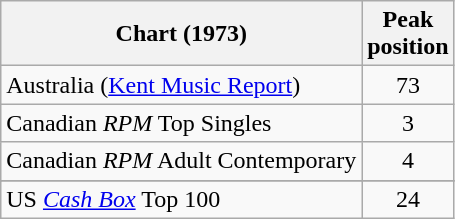<table class="wikitable sortable">
<tr>
<th>Chart (1973)</th>
<th>Peak<br>position</th>
</tr>
<tr>
<td>Australia (<a href='#'>Kent Music Report</a>)</td>
<td style="text-align:center;">73</td>
</tr>
<tr>
<td>Canadian <em>RPM</em> Top Singles</td>
<td style="text-align:center;">3</td>
</tr>
<tr>
<td>Canadian <em>RPM</em> Adult Contemporary</td>
<td style="text-align:center;">4</td>
</tr>
<tr>
</tr>
<tr>
</tr>
<tr>
<td>US <em><a href='#'>Cash Box</a></em> Top 100</td>
<td style="text-align:center;">24</td>
</tr>
</table>
